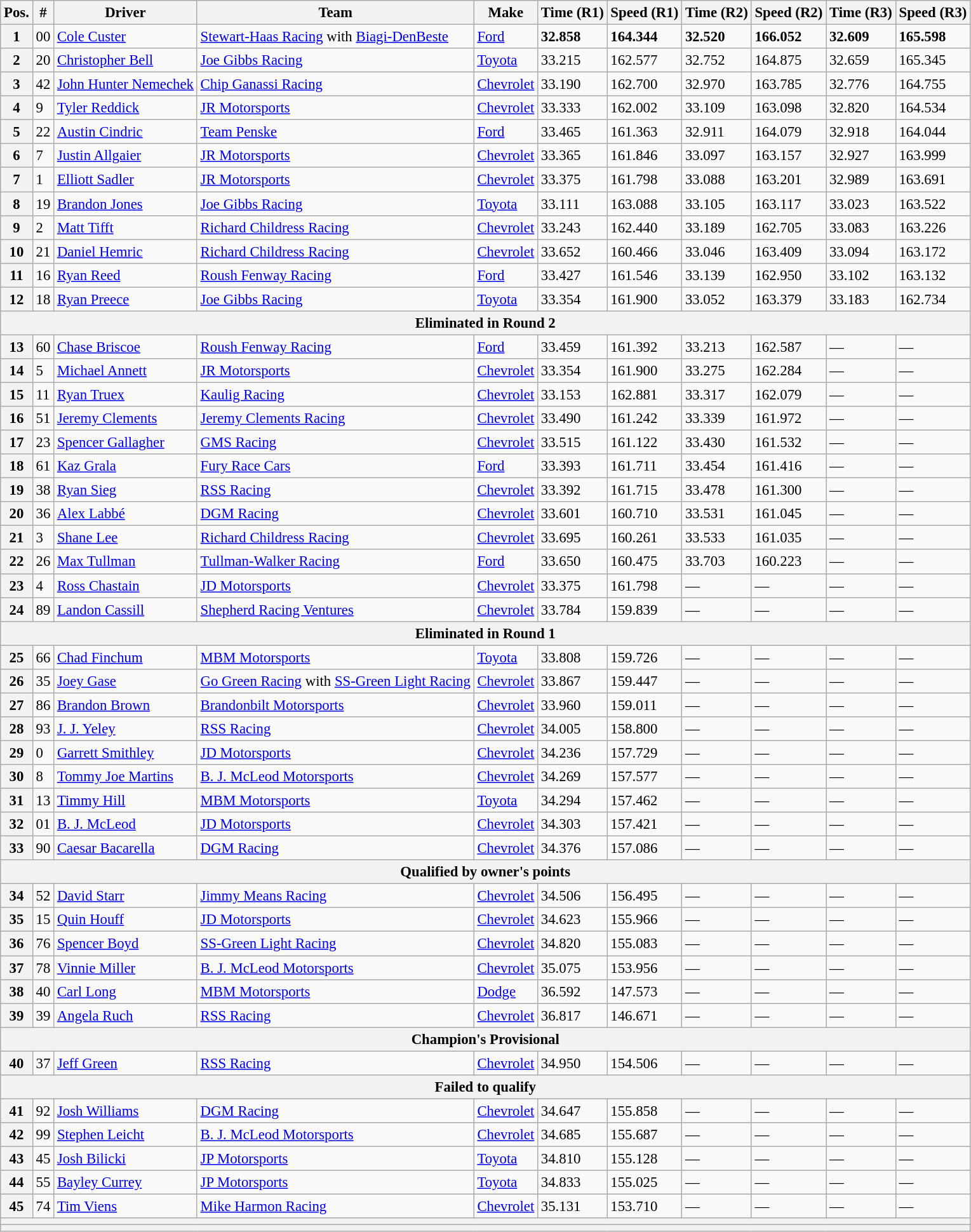<table class="wikitable" style="font-size:95%">
<tr>
<th>Pos.</th>
<th>#</th>
<th>Driver</th>
<th>Team</th>
<th>Make</th>
<th>Time (R1)</th>
<th>Speed (R1)</th>
<th>Time (R2)</th>
<th>Speed (R2)</th>
<th>Time (R3)</th>
<th>Speed (R3)</th>
</tr>
<tr>
<th>1</th>
<td>00</td>
<td><a href='#'>Cole Custer</a></td>
<td><a href='#'>Stewart-Haas Racing</a> with <a href='#'>Biagi-DenBeste</a></td>
<td><a href='#'>Ford</a></td>
<td><strong>32.858</strong></td>
<td><strong>164.344</strong></td>
<td><strong>32.520</strong></td>
<td><strong>166.052</strong></td>
<td><strong>32.609</strong></td>
<td><strong>165.598</strong></td>
</tr>
<tr>
<th>2</th>
<td>20</td>
<td><a href='#'>Christopher Bell</a></td>
<td><a href='#'>Joe Gibbs Racing</a></td>
<td><a href='#'>Toyota</a></td>
<td>33.215</td>
<td>162.577</td>
<td>32.752</td>
<td>164.875</td>
<td>32.659</td>
<td>165.345</td>
</tr>
<tr>
<th>3</th>
<td>42</td>
<td><a href='#'>John Hunter Nemechek</a></td>
<td><a href='#'>Chip Ganassi Racing</a></td>
<td><a href='#'>Chevrolet</a></td>
<td>33.190</td>
<td>162.700</td>
<td>32.970</td>
<td>163.785</td>
<td>32.776</td>
<td>164.755</td>
</tr>
<tr>
<th>4</th>
<td>9</td>
<td><a href='#'>Tyler Reddick</a></td>
<td><a href='#'>JR Motorsports</a></td>
<td><a href='#'>Chevrolet</a></td>
<td>33.333</td>
<td>162.002</td>
<td>33.109</td>
<td>163.098</td>
<td>32.820</td>
<td>164.534</td>
</tr>
<tr>
<th>5</th>
<td>22</td>
<td><a href='#'>Austin Cindric</a></td>
<td><a href='#'>Team Penske</a></td>
<td><a href='#'>Ford</a></td>
<td>33.465</td>
<td>161.363</td>
<td>32.911</td>
<td>164.079</td>
<td>32.918</td>
<td>164.044</td>
</tr>
<tr>
<th>6</th>
<td>7</td>
<td><a href='#'>Justin Allgaier</a></td>
<td><a href='#'>JR Motorsports</a></td>
<td><a href='#'>Chevrolet</a></td>
<td>33.365</td>
<td>161.846</td>
<td>33.097</td>
<td>163.157</td>
<td>32.927</td>
<td>163.999</td>
</tr>
<tr>
<th>7</th>
<td>1</td>
<td><a href='#'>Elliott Sadler</a></td>
<td><a href='#'>JR Motorsports</a></td>
<td><a href='#'>Chevrolet</a></td>
<td>33.375</td>
<td>161.798</td>
<td>33.088</td>
<td>163.201</td>
<td>32.989</td>
<td>163.691</td>
</tr>
<tr>
<th>8</th>
<td>19</td>
<td><a href='#'>Brandon Jones</a></td>
<td><a href='#'>Joe Gibbs Racing</a></td>
<td><a href='#'>Toyota</a></td>
<td>33.111</td>
<td>163.088</td>
<td>33.105</td>
<td>163.117</td>
<td>33.023</td>
<td>163.522</td>
</tr>
<tr>
<th>9</th>
<td>2</td>
<td><a href='#'>Matt Tifft</a></td>
<td><a href='#'>Richard Childress Racing</a></td>
<td><a href='#'>Chevrolet</a></td>
<td>33.243</td>
<td>162.440</td>
<td>33.189</td>
<td>162.705</td>
<td>33.083</td>
<td>163.226</td>
</tr>
<tr>
<th>10</th>
<td>21</td>
<td><a href='#'>Daniel Hemric</a></td>
<td><a href='#'>Richard Childress Racing</a></td>
<td><a href='#'>Chevrolet</a></td>
<td>33.652</td>
<td>160.466</td>
<td>33.046</td>
<td>163.409</td>
<td>33.094</td>
<td>163.172</td>
</tr>
<tr>
<th>11</th>
<td>16</td>
<td><a href='#'>Ryan Reed</a></td>
<td><a href='#'>Roush Fenway Racing</a></td>
<td><a href='#'>Ford</a></td>
<td>33.427</td>
<td>161.546</td>
<td>33.139</td>
<td>162.950</td>
<td>33.102</td>
<td>163.132</td>
</tr>
<tr>
<th>12</th>
<td>18</td>
<td><a href='#'>Ryan Preece</a></td>
<td><a href='#'>Joe Gibbs Racing</a></td>
<td><a href='#'>Toyota</a></td>
<td>33.354</td>
<td>161.900</td>
<td>33.052</td>
<td>163.379</td>
<td>33.183</td>
<td>162.734</td>
</tr>
<tr>
<th colspan="11">Eliminated in Round 2</th>
</tr>
<tr>
<th>13</th>
<td>60</td>
<td><a href='#'>Chase Briscoe</a></td>
<td><a href='#'>Roush Fenway Racing</a></td>
<td><a href='#'>Ford</a></td>
<td>33.459</td>
<td>161.392</td>
<td>33.213</td>
<td>162.587</td>
<td>—</td>
<td>—</td>
</tr>
<tr>
<th>14</th>
<td>5</td>
<td><a href='#'>Michael Annett</a></td>
<td><a href='#'>JR Motorsports</a></td>
<td><a href='#'>Chevrolet</a></td>
<td>33.354</td>
<td>161.900</td>
<td>33.275</td>
<td>162.284</td>
<td>—</td>
<td>—</td>
</tr>
<tr>
<th>15</th>
<td>11</td>
<td><a href='#'>Ryan Truex</a></td>
<td><a href='#'>Kaulig Racing</a></td>
<td><a href='#'>Chevrolet</a></td>
<td>33.153</td>
<td>162.881</td>
<td>33.317</td>
<td>162.079</td>
<td>—</td>
<td>—</td>
</tr>
<tr>
<th>16</th>
<td>51</td>
<td><a href='#'>Jeremy Clements</a></td>
<td><a href='#'>Jeremy Clements Racing</a></td>
<td><a href='#'>Chevrolet</a></td>
<td>33.490</td>
<td>161.242</td>
<td>33.339</td>
<td>161.972</td>
<td>—</td>
<td>—</td>
</tr>
<tr>
<th>17</th>
<td>23</td>
<td><a href='#'>Spencer Gallagher</a></td>
<td><a href='#'>GMS Racing</a></td>
<td><a href='#'>Chevrolet</a></td>
<td>33.515</td>
<td>161.122</td>
<td>33.430</td>
<td>161.532</td>
<td>—</td>
<td>—</td>
</tr>
<tr>
<th>18</th>
<td>61</td>
<td><a href='#'>Kaz Grala</a></td>
<td><a href='#'>Fury Race Cars</a></td>
<td><a href='#'>Ford</a></td>
<td>33.393</td>
<td>161.711</td>
<td>33.454</td>
<td>161.416</td>
<td>—</td>
<td>—</td>
</tr>
<tr>
<th>19</th>
<td>38</td>
<td><a href='#'>Ryan Sieg</a></td>
<td><a href='#'>RSS Racing</a></td>
<td><a href='#'>Chevrolet</a></td>
<td>33.392</td>
<td>161.715</td>
<td>33.478</td>
<td>161.300</td>
<td>—</td>
<td>—</td>
</tr>
<tr>
<th>20</th>
<td>36</td>
<td><a href='#'>Alex Labbé</a></td>
<td><a href='#'>DGM Racing</a></td>
<td><a href='#'>Chevrolet</a></td>
<td>33.601</td>
<td>160.710</td>
<td>33.531</td>
<td>161.045</td>
<td>—</td>
<td>—</td>
</tr>
<tr>
<th>21</th>
<td>3</td>
<td><a href='#'>Shane Lee</a></td>
<td><a href='#'>Richard Childress Racing</a></td>
<td><a href='#'>Chevrolet</a></td>
<td>33.695</td>
<td>160.261</td>
<td>33.533</td>
<td>161.035</td>
<td>—</td>
<td>—</td>
</tr>
<tr>
<th>22</th>
<td>26</td>
<td><a href='#'>Max Tullman</a></td>
<td><a href='#'>Tullman-Walker Racing</a></td>
<td><a href='#'>Ford</a></td>
<td>33.650</td>
<td>160.475</td>
<td>33.703</td>
<td>160.223</td>
<td>—</td>
<td>—</td>
</tr>
<tr>
<th>23</th>
<td>4</td>
<td><a href='#'>Ross Chastain</a></td>
<td><a href='#'>JD Motorsports</a></td>
<td><a href='#'>Chevrolet</a></td>
<td>33.375</td>
<td>161.798</td>
<td>—</td>
<td>—</td>
<td>—</td>
<td>—</td>
</tr>
<tr>
<th>24</th>
<td>89</td>
<td><a href='#'>Landon Cassill</a></td>
<td><a href='#'>Shepherd Racing Ventures</a></td>
<td><a href='#'>Chevrolet</a></td>
<td>33.784</td>
<td>159.839</td>
<td>—</td>
<td>—</td>
<td>—</td>
<td>—</td>
</tr>
<tr>
<th colspan="11">Eliminated in Round 1</th>
</tr>
<tr>
<th>25</th>
<td>66</td>
<td><a href='#'>Chad Finchum</a></td>
<td><a href='#'>MBM Motorsports</a></td>
<td><a href='#'>Toyota</a></td>
<td>33.808</td>
<td>159.726</td>
<td>—</td>
<td>—</td>
<td>—</td>
<td>—</td>
</tr>
<tr>
<th>26</th>
<td>35</td>
<td><a href='#'>Joey Gase</a></td>
<td><a href='#'>Go Green Racing</a> with <a href='#'>SS-Green Light Racing</a></td>
<td><a href='#'>Chevrolet</a></td>
<td>33.867</td>
<td>159.447</td>
<td>—</td>
<td>—</td>
<td>—</td>
<td>—</td>
</tr>
<tr>
<th>27</th>
<td>86</td>
<td><a href='#'>Brandon Brown</a></td>
<td><a href='#'>Brandonbilt Motorsports</a></td>
<td><a href='#'>Chevrolet</a></td>
<td>33.960</td>
<td>159.011</td>
<td>—</td>
<td>—</td>
<td>—</td>
<td>—</td>
</tr>
<tr>
<th>28</th>
<td>93</td>
<td><a href='#'>J. J. Yeley</a></td>
<td><a href='#'>RSS Racing</a></td>
<td><a href='#'>Chevrolet</a></td>
<td>34.005</td>
<td>158.800</td>
<td>—</td>
<td>—</td>
<td>—</td>
<td>—</td>
</tr>
<tr>
<th>29</th>
<td>0</td>
<td><a href='#'>Garrett Smithley</a></td>
<td><a href='#'>JD Motorsports</a></td>
<td><a href='#'>Chevrolet</a></td>
<td>34.236</td>
<td>157.729</td>
<td>—</td>
<td>—</td>
<td>—</td>
<td>—</td>
</tr>
<tr>
<th>30</th>
<td>8</td>
<td><a href='#'>Tommy Joe Martins</a></td>
<td><a href='#'>B. J. McLeod Motorsports</a></td>
<td><a href='#'>Chevrolet</a></td>
<td>34.269</td>
<td>157.577</td>
<td>—</td>
<td>—</td>
<td>—</td>
<td>—</td>
</tr>
<tr>
<th>31</th>
<td>13</td>
<td><a href='#'>Timmy Hill</a></td>
<td><a href='#'>MBM Motorsports</a></td>
<td><a href='#'>Toyota</a></td>
<td>34.294</td>
<td>157.462</td>
<td>—</td>
<td>—</td>
<td>—</td>
<td>—</td>
</tr>
<tr>
<th>32</th>
<td>01</td>
<td><a href='#'>B. J. McLeod</a></td>
<td><a href='#'>JD Motorsports</a></td>
<td><a href='#'>Chevrolet</a></td>
<td>34.303</td>
<td>157.421</td>
<td>—</td>
<td>—</td>
<td>—</td>
<td>—</td>
</tr>
<tr>
<th>33</th>
<td>90</td>
<td><a href='#'>Caesar Bacarella</a></td>
<td><a href='#'>DGM Racing</a></td>
<td><a href='#'>Chevrolet</a></td>
<td>34.376</td>
<td>157.086</td>
<td>—</td>
<td>—</td>
<td>—</td>
<td>—</td>
</tr>
<tr>
<th colspan="11">Qualified by owner's points</th>
</tr>
<tr>
<th>34</th>
<td>52</td>
<td><a href='#'>David Starr</a></td>
<td><a href='#'>Jimmy Means Racing</a></td>
<td><a href='#'>Chevrolet</a></td>
<td>34.506</td>
<td>156.495</td>
<td>—</td>
<td>—</td>
<td>—</td>
<td>—</td>
</tr>
<tr>
<th>35</th>
<td>15</td>
<td><a href='#'>Quin Houff</a></td>
<td><a href='#'>JD Motorsports</a></td>
<td><a href='#'>Chevrolet</a></td>
<td>34.623</td>
<td>155.966</td>
<td>—</td>
<td>—</td>
<td>—</td>
<td>—</td>
</tr>
<tr>
<th>36</th>
<td>76</td>
<td><a href='#'>Spencer Boyd</a></td>
<td><a href='#'>SS-Green Light Racing</a></td>
<td><a href='#'>Chevrolet</a></td>
<td>34.820</td>
<td>155.083</td>
<td>—</td>
<td>—</td>
<td>—</td>
<td>—</td>
</tr>
<tr>
<th>37</th>
<td>78</td>
<td><a href='#'>Vinnie Miller</a></td>
<td><a href='#'>B. J. McLeod Motorsports</a></td>
<td><a href='#'>Chevrolet</a></td>
<td>35.075</td>
<td>153.956</td>
<td>—</td>
<td>—</td>
<td>—</td>
<td>—</td>
</tr>
<tr>
<th>38</th>
<td>40</td>
<td><a href='#'>Carl Long</a></td>
<td><a href='#'>MBM Motorsports</a></td>
<td><a href='#'>Dodge</a></td>
<td>36.592</td>
<td>147.573</td>
<td>—</td>
<td>—</td>
<td>—</td>
<td>—</td>
</tr>
<tr>
<th>39</th>
<td>39</td>
<td><a href='#'>Angela Ruch</a></td>
<td><a href='#'>RSS Racing</a></td>
<td><a href='#'>Chevrolet</a></td>
<td>36.817</td>
<td>146.671</td>
<td>—</td>
<td>—</td>
<td>—</td>
<td>—</td>
</tr>
<tr>
<th colspan="11">Champion's Provisional</th>
</tr>
<tr>
<th>40</th>
<td>37</td>
<td><a href='#'>Jeff Green</a></td>
<td><a href='#'>RSS Racing</a></td>
<td><a href='#'>Chevrolet</a></td>
<td>34.950</td>
<td>154.506</td>
<td>—</td>
<td>—</td>
<td>—</td>
<td>—</td>
</tr>
<tr>
<th colspan="11">Failed to qualify</th>
</tr>
<tr>
<th>41</th>
<td>92</td>
<td><a href='#'>Josh Williams</a></td>
<td><a href='#'>DGM Racing</a></td>
<td><a href='#'>Chevrolet</a></td>
<td>34.647</td>
<td>155.858</td>
<td>—</td>
<td>—</td>
<td>—</td>
<td>—</td>
</tr>
<tr>
<th>42</th>
<td>99</td>
<td><a href='#'>Stephen Leicht</a></td>
<td><a href='#'>B. J. McLeod Motorsports</a></td>
<td><a href='#'>Chevrolet</a></td>
<td>34.685</td>
<td>155.687</td>
<td>—</td>
<td>—</td>
<td>—</td>
<td>—</td>
</tr>
<tr>
<th>43</th>
<td>45</td>
<td><a href='#'>Josh Bilicki</a></td>
<td><a href='#'>JP Motorsports</a></td>
<td><a href='#'>Toyota</a></td>
<td>34.810</td>
<td>155.128</td>
<td>—</td>
<td>—</td>
<td>—</td>
<td>—</td>
</tr>
<tr>
<th>44</th>
<td>55</td>
<td><a href='#'>Bayley Currey</a></td>
<td><a href='#'>JP Motorsports</a></td>
<td><a href='#'>Toyota</a></td>
<td>34.833</td>
<td>155.025</td>
<td>—</td>
<td>—</td>
<td>—</td>
<td>—</td>
</tr>
<tr>
<th>45</th>
<td>74</td>
<td><a href='#'>Tim Viens</a></td>
<td><a href='#'>Mike Harmon Racing</a></td>
<td><a href='#'>Chevrolet</a></td>
<td>35.131</td>
<td>153.710</td>
<td>—</td>
<td>—</td>
<td>—</td>
<td>—</td>
</tr>
<tr>
<th colspan="11"></th>
</tr>
<tr>
<th colspan="11"></th>
</tr>
</table>
